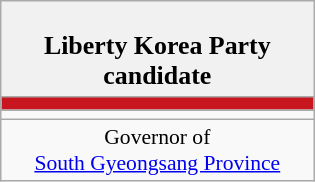<table class="wikitable" style="font-size:90%; text-align:center;">
<tr>
<td style="background:#f1f1f1;" colspan="30"><br><big><strong>Liberty Korea Party candidate</strong></big></td>
</tr>
<tr>
<th style=" font-size:135%; background:#C8161E; width:200px;"><a href='#'></a></th>
</tr>
<tr>
<td></td>
</tr>
<tr>
<td>Governor of<br><a href='#'>South Gyeongsang Province</a><br></td>
</tr>
</table>
